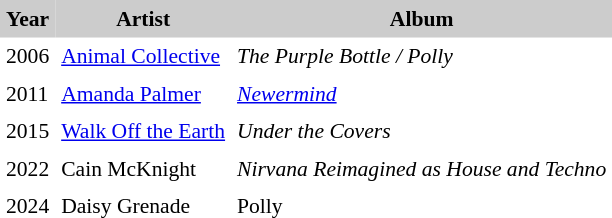<table cellpadding="4" cellspacing="0" style="margin: 0 1em 1em 0; font-size: 90%;">
<tr style="background:#ccc;">
<th>Year</th>
<th>Artist</th>
<th>Album</th>
</tr>
<tr>
<td>2006</td>
<td><a href='#'>Animal Collective</a></td>
<td><em>The Purple Bottle / Polly</em></td>
</tr>
<tr>
<td>2011</td>
<td><a href='#'>Amanda Palmer</a></td>
<td><em><a href='#'>Newermind</a></em></td>
</tr>
<tr>
<td>2015</td>
<td><a href='#'>Walk Off the Earth</a></td>
<td><em>Under the Covers</em></td>
</tr>
<tr>
<td>2022</td>
<td>Cain McKnight</td>
<td><em>Nirvana Reimagined as House and Techno</em></td>
</tr>
<tr>
<td>2024</td>
<td>Daisy Grenade</td>
<td>Polly</td>
</tr>
</table>
